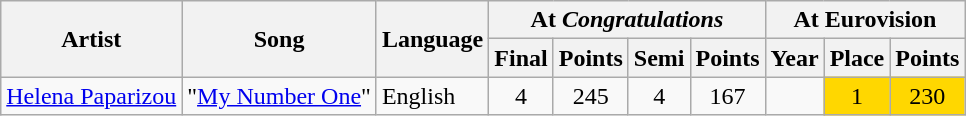<table class="wikitable">
<tr>
<th rowspan="2" scope="col">Artist</th>
<th rowspan="2" scope="col">Song</th>
<th scope="col" rowspan="2">Language</th>
<th scope="colgroup" colspan="4">At <em>Congratulations</em></th>
<th scope="colgroup" colspan="3">At Eurovision</th>
</tr>
<tr>
<th scope="col">Final</th>
<th scope="col">Points</th>
<th scope="col">Semi</th>
<th scope="col">Points</th>
<th scope="col">Year</th>
<th scope="col">Place</th>
<th scope="col">Points</th>
</tr>
<tr>
<td><a href='#'>Helena Paparizou</a></td>
<td>"<a href='#'>My Number One</a>"</td>
<td>English</td>
<td style="text-align:center;">4</td>
<td style="text-align:center;">245</td>
<td style="text-align:center;">4</td>
<td style="text-align:center;">167</td>
<td style="text-align:center;"></td>
<td style="text-align:center; background-color:#FFD700;">1</td>
<td style="text-align:center; background-color:#FFD700;">230</td>
</tr>
</table>
